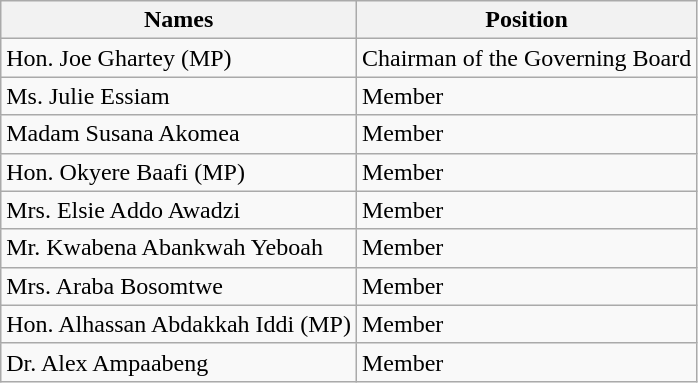<table class="wikitable">
<tr>
<th>Names</th>
<th>Position</th>
</tr>
<tr>
<td>Hon. Joe Ghartey (MP)</td>
<td>Chairman of the Governing Board</td>
</tr>
<tr>
<td>Ms. Julie Essiam</td>
<td>Member</td>
</tr>
<tr>
<td>Madam Susana Akomea</td>
<td>Member</td>
</tr>
<tr>
<td>Hon. Okyere Baafi (MP)</td>
<td>Member</td>
</tr>
<tr>
<td>Mrs. Elsie Addo Awadzi</td>
<td>Member</td>
</tr>
<tr>
<td>Mr. Kwabena Abankwah Yeboah</td>
<td>Member</td>
</tr>
<tr>
<td>Mrs. Araba Bosomtwe</td>
<td>Member</td>
</tr>
<tr>
<td>Hon. Alhassan Abdakkah Iddi (MP)</td>
<td>Member</td>
</tr>
<tr>
<td>Dr. Alex Ampaabeng</td>
<td>Member</td>
</tr>
</table>
